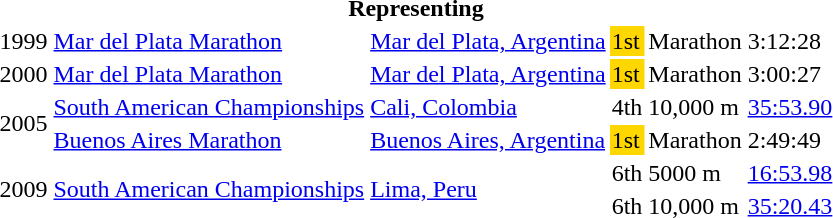<table>
<tr>
<th colspan="6">Representing </th>
</tr>
<tr>
<td>1999</td>
<td><a href='#'>Mar del Plata Marathon</a></td>
<td><a href='#'>Mar del Plata, Argentina</a></td>
<td bgcolor="gold">1st</td>
<td>Marathon</td>
<td>3:12:28</td>
</tr>
<tr>
<td>2000</td>
<td><a href='#'>Mar del Plata Marathon</a></td>
<td><a href='#'>Mar del Plata, Argentina</a></td>
<td bgcolor="gold">1st</td>
<td>Marathon</td>
<td>3:00:27</td>
</tr>
<tr>
<td rowspan=2>2005</td>
<td><a href='#'>South American Championships</a></td>
<td><a href='#'>Cali, Colombia</a></td>
<td>4th</td>
<td>10,000 m</td>
<td><a href='#'>35:53.90</a></td>
</tr>
<tr>
<td><a href='#'>Buenos Aires Marathon</a></td>
<td><a href='#'>Buenos Aires, Argentina</a></td>
<td bgcolor="gold">1st</td>
<td>Marathon</td>
<td>2:49:49</td>
</tr>
<tr>
<td rowspan=2>2009</td>
<td rowspan=2><a href='#'>South American Championships</a></td>
<td rowspan=2><a href='#'>Lima, Peru</a></td>
<td>6th</td>
<td>5000 m</td>
<td><a href='#'>16:53.98</a></td>
</tr>
<tr>
<td>6th</td>
<td>10,000 m</td>
<td><a href='#'>35:20.43</a></td>
</tr>
</table>
